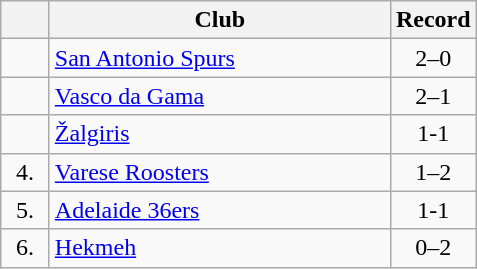<table class="wikitable" style="text-align:center">
<tr>
<th width=25></th>
<th width=220>Club</th>
<th width=25>Record</th>
</tr>
<tr>
<td></td>
<td align=left> <a href='#'>San Antonio Spurs</a></td>
<td>2–0</td>
</tr>
<tr>
<td></td>
<td align=left> <a href='#'>Vasco da Gama</a></td>
<td>2–1</td>
</tr>
<tr>
<td></td>
<td align=left> <a href='#'>Žalgiris</a></td>
<td>1-1</td>
</tr>
<tr>
<td>4.</td>
<td align=left> <a href='#'>Varese Roosters</a></td>
<td>1–2</td>
</tr>
<tr>
<td>5.</td>
<td align=left> <a href='#'>Adelaide 36ers</a></td>
<td>1-1</td>
</tr>
<tr>
<td>6.</td>
<td align=left> <a href='#'>Hekmeh</a></td>
<td>0–2</td>
</tr>
</table>
